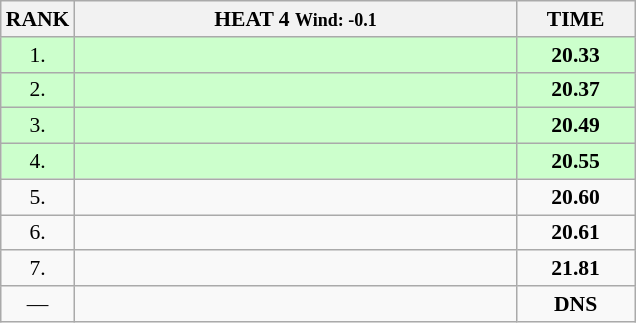<table class="wikitable" style="border-collapse: collapse; font-size: 90%;">
<tr>
<th>RANK</th>
<th style="width: 20em">HEAT 4 <small>Wind: -0.1</small></th>
<th style="width: 5em">TIME</th>
</tr>
<tr style="background:#ccffcc;">
<td align="center">1.</td>
<td></td>
<td align="center"><strong>20.33</strong></td>
</tr>
<tr style="background:#ccffcc;">
<td align="center">2.</td>
<td></td>
<td align="center"><strong>20.37</strong></td>
</tr>
<tr style="background:#ccffcc;">
<td align="center">3.</td>
<td></td>
<td align="center"><strong>20.49</strong></td>
</tr>
<tr style="background:#ccffcc;">
<td align="center">4.</td>
<td></td>
<td align="center"><strong>20.55</strong></td>
</tr>
<tr>
<td align="center">5.</td>
<td></td>
<td align="center"><strong>20.60</strong></td>
</tr>
<tr>
<td align="center">6.</td>
<td></td>
<td align="center"><strong>20.61</strong></td>
</tr>
<tr>
<td align="center">7.</td>
<td></td>
<td align="center"><strong>21.81</strong></td>
</tr>
<tr>
<td align="center">—</td>
<td></td>
<td align="center"><strong>DNS</strong></td>
</tr>
</table>
